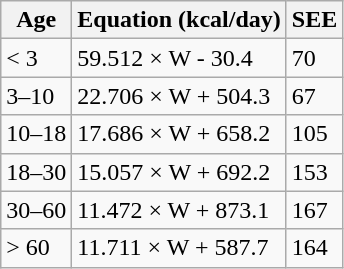<table class="wikitable">
<tr>
<th>Age</th>
<th>Equation (kcal/day)</th>
<th>SEE</th>
</tr>
<tr>
<td>< 3</td>
<td>59.512 × W - 30.4</td>
<td>70</td>
</tr>
<tr>
<td>3–10</td>
<td>22.706 × W + 504.3</td>
<td>67</td>
</tr>
<tr>
<td>10–18</td>
<td>17.686 × W + 658.2</td>
<td>105</td>
</tr>
<tr>
<td>18–30</td>
<td>15.057 × W + 692.2</td>
<td>153</td>
</tr>
<tr>
<td>30–60</td>
<td>11.472 × W + 873.1</td>
<td>167</td>
</tr>
<tr>
<td>> 60</td>
<td>11.711 × W + 587.7</td>
<td>164</td>
</tr>
</table>
